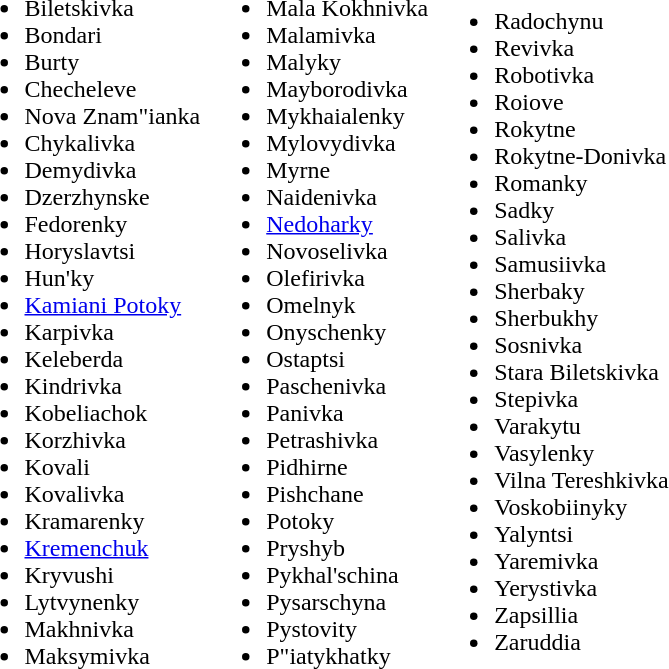<table>
<tr>
<td><br><ul><li>Biletskivka</li><li>Bondari</li><li>Burty</li><li>Checheleve</li><li>Nova Znam"ianka</li><li>Chykalivka</li><li>Demydivka</li><li>Dzerzhynske</li><li>Fedorenky</li><li>Horyslavtsi</li><li>Hun'ky</li><li><a href='#'>Kamiani Potoky</a></li><li>Karpivka</li><li>Keleberda</li><li>Kindrivka</li><li>Kobeliachok</li><li>Korzhivka</li><li>Kovali</li><li>Kovalivka</li><li>Kramarenky</li><li><a href='#'>Kremenchuk</a></li><li>Kryvushi</li><li>Lytvynenky</li><li>Makhnivka</li><li>Maksymivka</li></ul></td>
<td><br><ul><li>Mala Kokhnivka</li><li>Malamivka</li><li>Malyky</li><li>Mayborodivka</li><li>Mykhaialenky</li><li>Mylovydivka</li><li>Myrne</li><li>Naidenivka</li><li><a href='#'>Nedoharky</a></li><li>Novoselivka</li><li>Olefirivka</li><li>Omelnyk</li><li>Onyschenky</li><li>Ostaptsi</li><li>Paschenivka</li><li>Panivka</li><li>Petrashivka</li><li>Pidhirne</li><li>Pishchane</li><li>Potoky</li><li>Pryshyb</li><li>Pykhal'schina</li><li>Pysarschyna</li><li>Pystovity</li><li>P"iatykhatky</li></ul></td>
<td><br><ul><li>Radochynu</li><li>Revivka</li><li>Robotivka</li><li>Roiove</li><li>Rokytne</li><li>Rokytne-Donivka</li><li>Romanky</li><li>Sadky</li><li>Salivka</li><li>Samusiivka</li><li>Sherbaky</li><li>Sherbukhy</li><li>Sosnivka</li><li>Stara Biletskivka</li><li>Stepivka</li><li>Varakytu</li><li>Vasylenky</li><li>Vilna Tereshkivka</li><li>Voskobiinyky</li><li>Yalyntsi</li><li>Yaremivka</li><li>Yerystivka</li><li>Zapsillia</li><li>Zaruddia</li></ul></td>
</tr>
</table>
